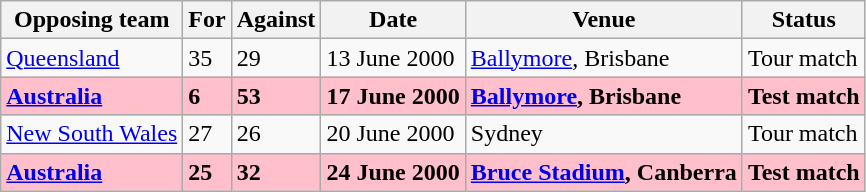<table class=wikitable>
<tr>
<th>Opposing team</th>
<th>For</th>
<th>Against</th>
<th>Date</th>
<th>Venue</th>
<th>Status</th>
</tr>
<tr>
<td><a href='#'>Queensland</a></td>
<td>35</td>
<td>29</td>
<td>13 June 2000</td>
<td><a href='#'>Ballymore</a>, Brisbane</td>
<td>Tour match</td>
</tr>
<tr bgcolor=pink>
<td><strong><a href='#'>Australia</a></strong></td>
<td><strong>6</strong></td>
<td><strong>53</strong></td>
<td><strong>17 June 2000</strong></td>
<td><strong><a href='#'>Ballymore</a>, Brisbane</strong></td>
<td><strong>Test match</strong></td>
</tr>
<tr>
<td><a href='#'>New South Wales</a></td>
<td>27</td>
<td>26</td>
<td>20 June 2000</td>
<td>Sydney</td>
<td>Tour match</td>
</tr>
<tr bgcolor=pink>
<td><strong><a href='#'>Australia</a></strong></td>
<td><strong>25</strong></td>
<td><strong>32</strong></td>
<td><strong>24 June 2000</strong></td>
<td><strong><a href='#'>Bruce Stadium</a>, Canberra</strong></td>
<td><strong>Test match</strong></td>
</tr>
</table>
